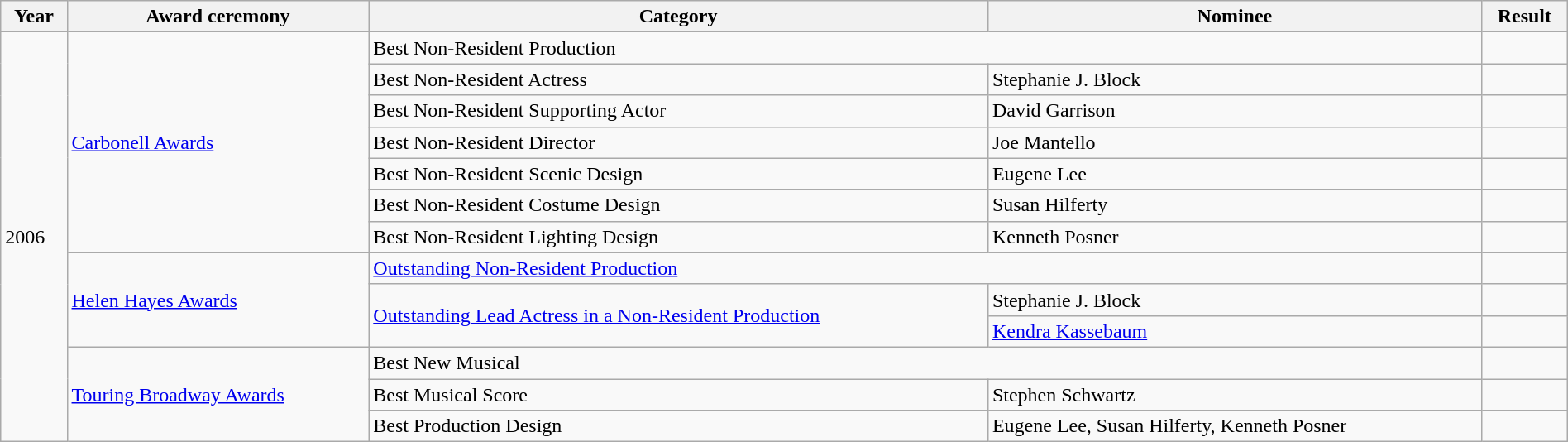<table class=wikitable width=100%>
<tr>
<th scope=col>Year</th>
<th scope=col>Award ceremony</th>
<th scope=col>Category</th>
<th scope=col>Nominee</th>
<th scope=col>Result</th>
</tr>
<tr>
<td rowspan=13>2006</td>
<td rowspan=7><a href='#'>Carbonell Awards</a></td>
<td colspan=2>Best Non-Resident Production</td>
<td></td>
</tr>
<tr>
<td>Best Non-Resident Actress</td>
<td>Stephanie J. Block</td>
<td></td>
</tr>
<tr>
<td>Best Non-Resident Supporting Actor</td>
<td>David Garrison</td>
<td></td>
</tr>
<tr>
<td>Best Non-Resident Director</td>
<td>Joe Mantello</td>
<td></td>
</tr>
<tr>
<td>Best Non-Resident Scenic Design</td>
<td>Eugene Lee</td>
<td></td>
</tr>
<tr>
<td>Best Non-Resident Costume Design</td>
<td>Susan Hilferty</td>
<td></td>
</tr>
<tr>
<td>Best Non-Resident Lighting Design</td>
<td>Kenneth Posner</td>
<td></td>
</tr>
<tr>
<td rowspan=3><a href='#'>Helen Hayes Awards</a></td>
<td colspan=2><a href='#'>Outstanding Non-Resident Production</a></td>
<td></td>
</tr>
<tr>
<td rowspan=2><a href='#'>Outstanding Lead Actress in a Non-Resident Production</a></td>
<td>Stephanie J. Block</td>
<td></td>
</tr>
<tr>
<td><a href='#'>Kendra Kassebaum</a></td>
<td></td>
</tr>
<tr>
<td rowspan=3><a href='#'>Touring Broadway Awards</a></td>
<td colspan=2>Best New Musical</td>
<td></td>
</tr>
<tr>
<td>Best Musical Score</td>
<td>Stephen Schwartz</td>
<td></td>
</tr>
<tr>
<td>Best Production Design</td>
<td>Eugene Lee, Susan Hilferty, Kenneth Posner</td>
<td></td>
</tr>
</table>
